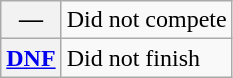<table class="wikitable">
<tr>
<th scope="row">—</th>
<td>Did not compete</td>
</tr>
<tr>
<th scope="row"><a href='#'>DNF</a></th>
<td>Did not finish</td>
</tr>
</table>
